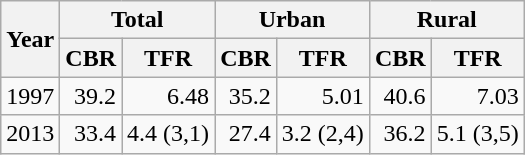<table class="wikitable">
<tr>
<th rowspan=2>Year</th>
<th colspan=2>Total</th>
<th colspan=2>Urban</th>
<th colspan=2>Rural</th>
</tr>
<tr>
<th>CBR</th>
<th>TFR</th>
<th>CBR</th>
<th>TFR</th>
<th>CBR</th>
<th>TFR</th>
</tr>
<tr>
<td>1997</td>
<td style="text-align:right;">39.2</td>
<td style="text-align:right;">6.48</td>
<td style="text-align:right;">35.2</td>
<td style="text-align:right;">5.01</td>
<td style="text-align:right;">40.6</td>
<td style="text-align:right;">7.03</td>
</tr>
<tr>
<td>2013</td>
<td style="text-align:right;">33.4</td>
<td style="text-align:right;">4.4 (3,1)</td>
<td style="text-align:right;">27.4</td>
<td style="text-align:right;">3.2 (2,4)</td>
<td style="text-align:right;">36.2</td>
<td style="text-align:right;">5.1 (3,5)</td>
</tr>
</table>
